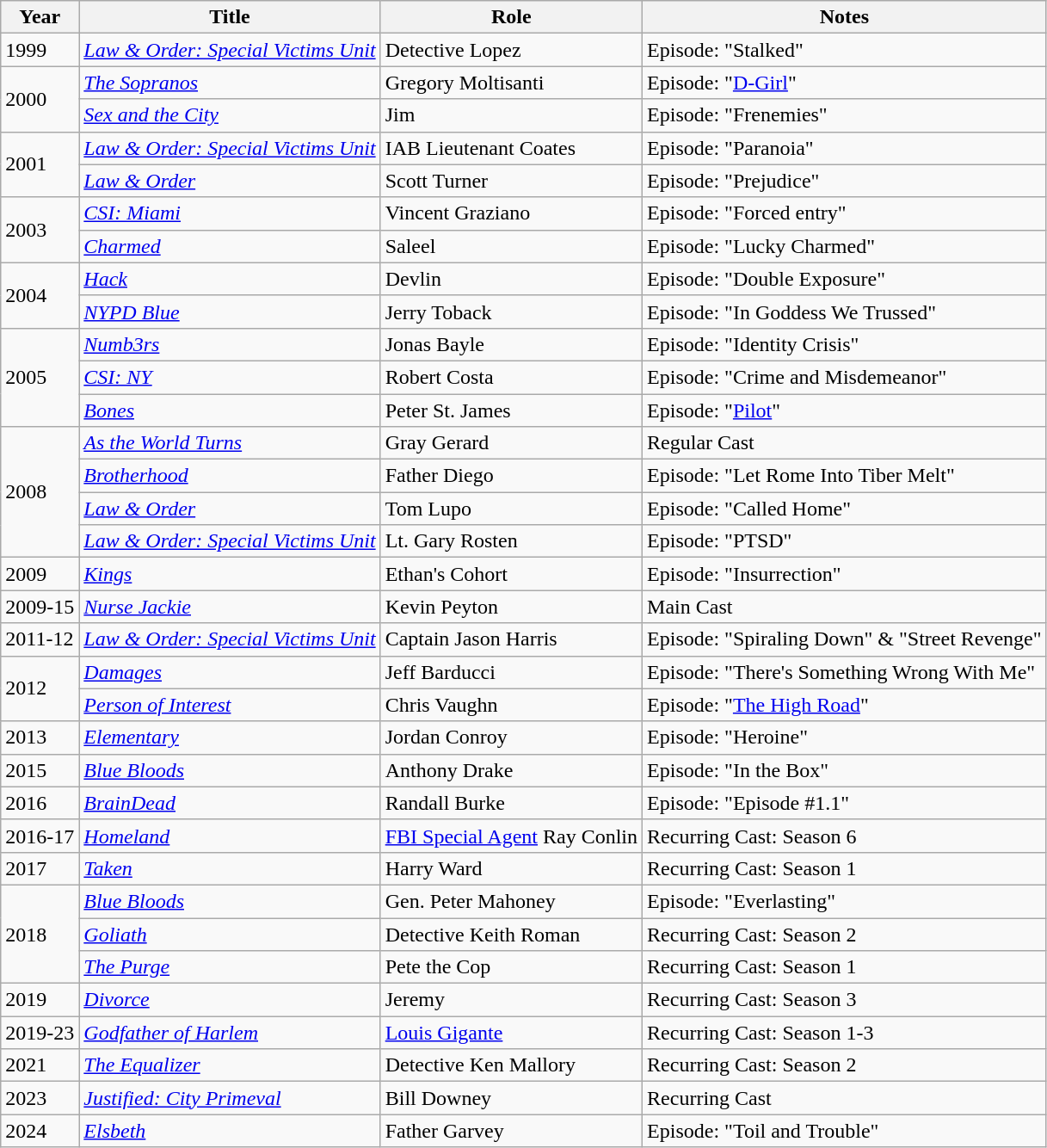<table class="wikitable sortable">
<tr>
<th>Year</th>
<th>Title</th>
<th>Role</th>
<th>Notes</th>
</tr>
<tr>
<td>1999</td>
<td><em><a href='#'>Law & Order: Special Victims Unit</a></em></td>
<td>Detective Lopez</td>
<td>Episode: "Stalked"</td>
</tr>
<tr>
<td rowspan="2">2000</td>
<td><em><a href='#'>The Sopranos</a></em></td>
<td>Gregory Moltisanti</td>
<td>Episode: "<a href='#'>D-Girl</a>"</td>
</tr>
<tr>
<td><em><a href='#'>Sex and the City</a></em></td>
<td>Jim</td>
<td>Episode: "Frenemies"</td>
</tr>
<tr>
<td rowspan="2">2001</td>
<td><em><a href='#'>Law & Order: Special Victims Unit</a></em></td>
<td>IAB Lieutenant Coates</td>
<td>Episode: "Paranoia"</td>
</tr>
<tr>
<td><em><a href='#'>Law & Order</a></em></td>
<td>Scott Turner</td>
<td>Episode: "Prejudice"</td>
</tr>
<tr>
<td rowspan="2">2003</td>
<td><em><a href='#'>CSI: Miami</a></em></td>
<td>Vincent Graziano</td>
<td>Episode: "Forced entry"</td>
</tr>
<tr>
<td><em><a href='#'>Charmed</a></em></td>
<td>Saleel</td>
<td>Episode: "Lucky Charmed"</td>
</tr>
<tr>
<td rowspan="2">2004</td>
<td><em><a href='#'>Hack</a></em></td>
<td>Devlin</td>
<td>Episode: "Double Exposure"</td>
</tr>
<tr>
<td><em><a href='#'>NYPD Blue</a></em></td>
<td>Jerry Toback</td>
<td>Episode: "In Goddess We Trussed"</td>
</tr>
<tr>
<td rowspan="3">2005</td>
<td><em><a href='#'>Numb3rs</a></em></td>
<td>Jonas Bayle</td>
<td>Episode: "Identity Crisis"</td>
</tr>
<tr>
<td><em><a href='#'>CSI: NY</a></em></td>
<td>Robert Costa</td>
<td>Episode: "Crime and Misdemeanor"</td>
</tr>
<tr>
<td><em><a href='#'>Bones</a></em></td>
<td>Peter St. James</td>
<td>Episode: "<a href='#'>Pilot</a>"</td>
</tr>
<tr>
<td rowspan="4">2008</td>
<td><em><a href='#'>As the World Turns</a></em></td>
<td>Gray Gerard</td>
<td>Regular Cast</td>
</tr>
<tr>
<td><em><a href='#'>Brotherhood</a></em></td>
<td>Father Diego</td>
<td>Episode: "Let Rome Into Tiber Melt"</td>
</tr>
<tr>
<td><em><a href='#'>Law & Order</a></em></td>
<td>Tom Lupo</td>
<td>Episode: "Called Home"</td>
</tr>
<tr>
<td><em><a href='#'>Law & Order: Special Victims Unit</a></em></td>
<td>Lt. Gary Rosten</td>
<td>Episode: "PTSD"</td>
</tr>
<tr>
<td>2009</td>
<td><em><a href='#'>Kings</a></em></td>
<td>Ethan's Cohort</td>
<td>Episode: "Insurrection"</td>
</tr>
<tr>
<td>2009-15</td>
<td><em><a href='#'>Nurse Jackie</a></em></td>
<td>Kevin Peyton</td>
<td>Main Cast</td>
</tr>
<tr>
<td>2011-12</td>
<td><em><a href='#'>Law & Order: Special Victims Unit</a></em></td>
<td>Captain Jason Harris</td>
<td>Episode: "Spiraling Down" & "Street Revenge"</td>
</tr>
<tr>
<td rowspan="2">2012</td>
<td><em><a href='#'>Damages</a></em></td>
<td>Jeff Barducci</td>
<td>Episode: "There's Something Wrong With Me"</td>
</tr>
<tr>
<td><em><a href='#'>Person of Interest</a></em></td>
<td>Chris Vaughn</td>
<td>Episode: "<a href='#'>The High Road</a>"</td>
</tr>
<tr>
<td>2013</td>
<td><em><a href='#'>Elementary</a></em></td>
<td>Jordan Conroy</td>
<td>Episode: "Heroine"</td>
</tr>
<tr>
<td>2015</td>
<td><em><a href='#'>Blue Bloods</a></em></td>
<td>Anthony Drake</td>
<td>Episode: "In the Box"</td>
</tr>
<tr>
<td>2016</td>
<td><em><a href='#'>BrainDead</a></em></td>
<td>Randall Burke</td>
<td>Episode: "Episode #1.1"</td>
</tr>
<tr>
<td>2016-17</td>
<td><em><a href='#'>Homeland</a></em></td>
<td><a href='#'>FBI Special Agent</a> Ray Conlin</td>
<td>Recurring Cast: Season 6</td>
</tr>
<tr>
<td>2017</td>
<td><em><a href='#'>Taken</a></em></td>
<td>Harry Ward</td>
<td>Recurring Cast: Season 1</td>
</tr>
<tr>
<td rowspan=3>2018</td>
<td><em><a href='#'>Blue Bloods</a></em></td>
<td>Gen. Peter Mahoney</td>
<td>Episode: "Everlasting"</td>
</tr>
<tr>
<td><em><a href='#'>Goliath</a></em></td>
<td>Detective Keith Roman</td>
<td>Recurring Cast: Season 2</td>
</tr>
<tr>
<td><em><a href='#'>The Purge</a></em></td>
<td>Pete the Cop</td>
<td>Recurring Cast: Season 1</td>
</tr>
<tr>
<td>2019</td>
<td><em><a href='#'>Divorce</a></em></td>
<td>Jeremy</td>
<td>Recurring Cast: Season 3</td>
</tr>
<tr>
<td>2019-23</td>
<td><em><a href='#'>Godfather of Harlem</a></em></td>
<td><a href='#'>Louis Gigante</a></td>
<td>Recurring Cast: Season 1-3</td>
</tr>
<tr>
<td>2021</td>
<td><em><a href='#'>The Equalizer</a></em></td>
<td>Detective Ken Mallory</td>
<td>Recurring Cast: Season 2</td>
</tr>
<tr>
<td>2023</td>
<td><em><a href='#'>Justified: City Primeval</a></em></td>
<td>Bill Downey</td>
<td>Recurring Cast</td>
</tr>
<tr>
<td>2024</td>
<td><em><a href='#'>Elsbeth</a></em></td>
<td>Father Garvey</td>
<td>Episode: "Toil and Trouble"</td>
</tr>
</table>
